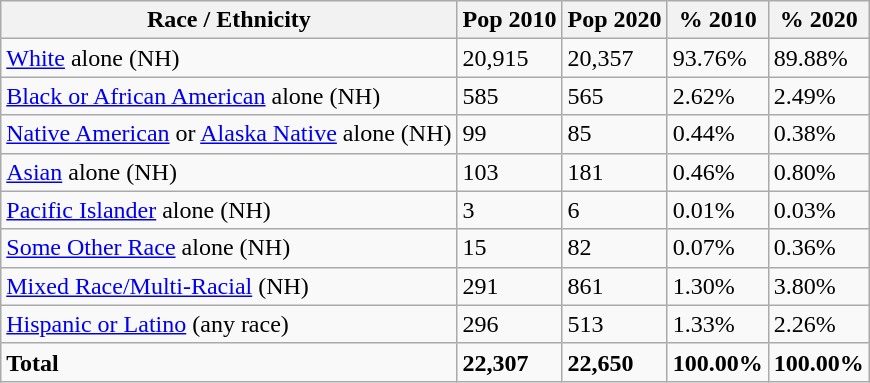<table class="wikitable">
<tr>
<th>Race / Ethnicity</th>
<th>Pop 2010</th>
<th>Pop 2020</th>
<th>% 2010</th>
<th>% 2020</th>
</tr>
<tr>
<td><a href='#'>White</a> alone (NH)</td>
<td>20,915</td>
<td>20,357</td>
<td>93.76%</td>
<td>89.88%</td>
</tr>
<tr>
<td><a href='#'>Black or African American</a> alone (NH)</td>
<td>585</td>
<td>565</td>
<td>2.62%</td>
<td>2.49%</td>
</tr>
<tr>
<td><a href='#'>Native American</a> or <a href='#'>Alaska Native</a> alone (NH)</td>
<td>99</td>
<td>85</td>
<td>0.44%</td>
<td>0.38%</td>
</tr>
<tr>
<td><a href='#'>Asian</a> alone (NH)</td>
<td>103</td>
<td>181</td>
<td>0.46%</td>
<td>0.80%</td>
</tr>
<tr>
<td><a href='#'>Pacific Islander</a> alone (NH)</td>
<td>3</td>
<td>6</td>
<td>0.01%</td>
<td>0.03%</td>
</tr>
<tr>
<td><a href='#'>Some Other Race</a> alone (NH)</td>
<td>15</td>
<td>82</td>
<td>0.07%</td>
<td>0.36%</td>
</tr>
<tr>
<td><a href='#'>Mixed Race/Multi-Racial</a> (NH)</td>
<td>291</td>
<td>861</td>
<td>1.30%</td>
<td>3.80%</td>
</tr>
<tr>
<td><a href='#'>Hispanic or Latino</a> (any race)</td>
<td>296</td>
<td>513</td>
<td>1.33%</td>
<td>2.26%</td>
</tr>
<tr>
<td><strong>Total</strong></td>
<td><strong>22,307</strong></td>
<td><strong>22,650</strong></td>
<td><strong>100.00%</strong></td>
<td><strong>100.00%</strong></td>
</tr>
</table>
